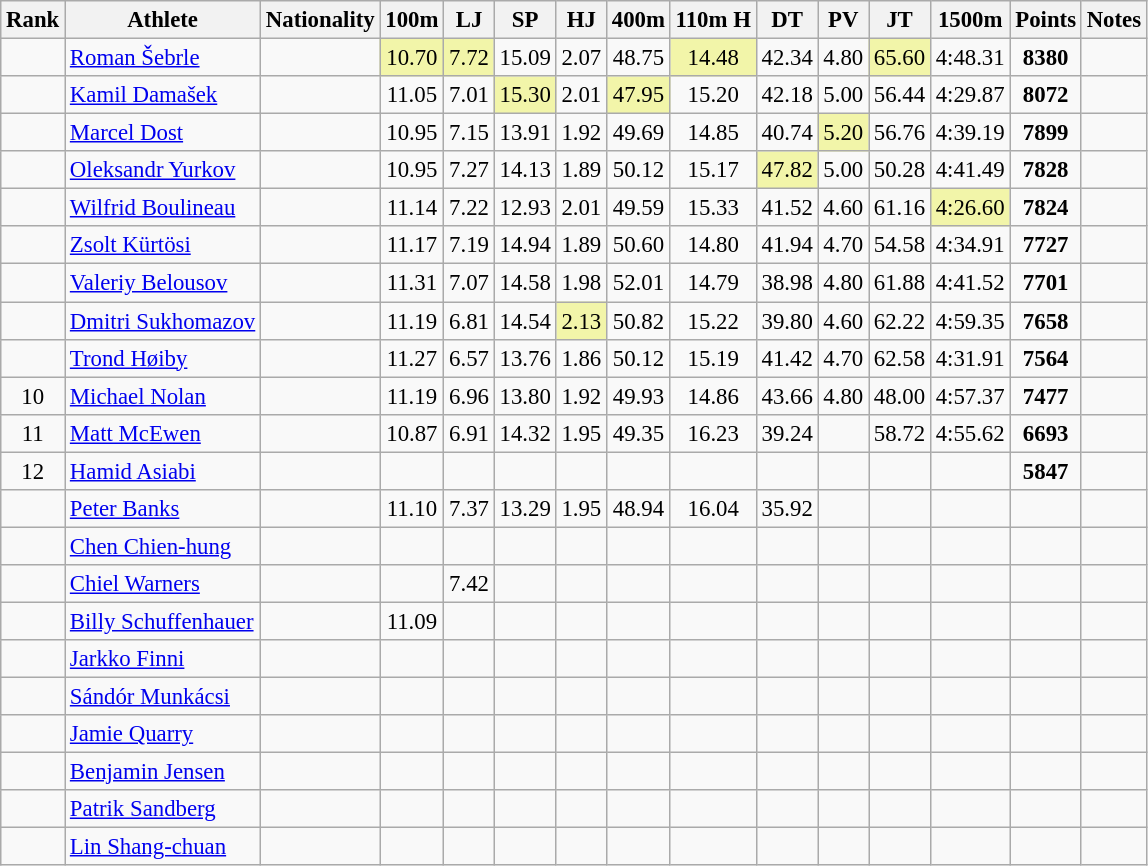<table class="wikitable sortable" style=" text-align:center;font-size:95%;">
<tr>
<th>Rank</th>
<th>Athlete</th>
<th>Nationality</th>
<th>100m</th>
<th>LJ</th>
<th>SP</th>
<th>HJ</th>
<th>400m</th>
<th>110m H</th>
<th>DT</th>
<th>PV</th>
<th>JT</th>
<th>1500m</th>
<th>Points</th>
<th>Notes</th>
</tr>
<tr>
<td></td>
<td align=left><a href='#'>Roman Šebrle</a></td>
<td align=left></td>
<td bgcolor=#F2F5A9>10.70</td>
<td bgcolor=#F2F5A9>7.72</td>
<td>15.09</td>
<td>2.07</td>
<td>48.75</td>
<td bgcolor=#F2F5A9>14.48</td>
<td>42.34</td>
<td>4.80</td>
<td bgcolor=#F2F5A9>65.60</td>
<td>4:48.31</td>
<td><strong>8380</strong></td>
<td></td>
</tr>
<tr>
<td></td>
<td align=left><a href='#'>Kamil Damašek</a></td>
<td align=left></td>
<td>11.05</td>
<td>7.01</td>
<td bgcolor=#F2F5A9>15.30</td>
<td>2.01</td>
<td bgcolor=#F2F5A9>47.95</td>
<td>15.20</td>
<td>42.18</td>
<td>5.00</td>
<td>56.44</td>
<td>4:29.87</td>
<td><strong>8072</strong></td>
<td></td>
</tr>
<tr>
<td></td>
<td align=left><a href='#'>Marcel Dost</a></td>
<td align=left></td>
<td>10.95</td>
<td>7.15</td>
<td>13.91</td>
<td>1.92</td>
<td>49.69</td>
<td>14.85</td>
<td>40.74</td>
<td bgcolor=#F2F5A9>5.20</td>
<td>56.76</td>
<td>4:39.19</td>
<td><strong>7899</strong></td>
<td></td>
</tr>
<tr>
<td></td>
<td align=left><a href='#'>Oleksandr Yurkov</a></td>
<td align=left></td>
<td>10.95</td>
<td>7.27</td>
<td>14.13</td>
<td>1.89</td>
<td>50.12</td>
<td>15.17</td>
<td bgcolor=#F2F5A9>47.82</td>
<td>5.00</td>
<td>50.28</td>
<td>4:41.49</td>
<td><strong>7828</strong></td>
<td></td>
</tr>
<tr>
<td></td>
<td align=left><a href='#'>Wilfrid Boulineau</a></td>
<td align=left></td>
<td>11.14</td>
<td>7.22</td>
<td>12.93</td>
<td>2.01</td>
<td>49.59</td>
<td>15.33</td>
<td>41.52</td>
<td>4.60</td>
<td>61.16</td>
<td bgcolor=#F2F5A9>4:26.60</td>
<td><strong>7824</strong></td>
<td></td>
</tr>
<tr>
<td></td>
<td align=left><a href='#'>Zsolt Kürtösi</a></td>
<td align=left></td>
<td>11.17</td>
<td>7.19</td>
<td>14.94</td>
<td>1.89</td>
<td>50.60</td>
<td>14.80</td>
<td>41.94</td>
<td>4.70</td>
<td>54.58</td>
<td>4:34.91</td>
<td><strong>7727</strong></td>
<td></td>
</tr>
<tr>
<td></td>
<td align=left><a href='#'>Valeriy Belousov</a></td>
<td align=left></td>
<td>11.31</td>
<td>7.07</td>
<td>14.58</td>
<td>1.98</td>
<td>52.01</td>
<td>14.79</td>
<td>38.98</td>
<td>4.80</td>
<td>61.88</td>
<td>4:41.52</td>
<td><strong>7701</strong></td>
<td></td>
</tr>
<tr>
<td></td>
<td align=left><a href='#'>Dmitri Sukhomazov</a></td>
<td align=left></td>
<td>11.19</td>
<td>6.81</td>
<td>14.54</td>
<td bgcolor=#F2F5A9>2.13</td>
<td>50.82</td>
<td>15.22</td>
<td>39.80</td>
<td>4.60</td>
<td>62.22</td>
<td>4:59.35</td>
<td><strong>7658</strong></td>
<td></td>
</tr>
<tr>
<td></td>
<td align=left><a href='#'>Trond Høiby</a></td>
<td align=left></td>
<td>11.27</td>
<td>6.57</td>
<td>13.76</td>
<td>1.86</td>
<td>50.12</td>
<td>15.19</td>
<td>41.42</td>
<td>4.70</td>
<td>62.58</td>
<td>4:31.91</td>
<td><strong>7564</strong></td>
<td></td>
</tr>
<tr>
<td>10</td>
<td align=left><a href='#'>Michael Nolan</a></td>
<td align=left></td>
<td>11.19</td>
<td>6.96</td>
<td>13.80</td>
<td>1.92</td>
<td>49.93</td>
<td>14.86</td>
<td>43.66</td>
<td>4.80</td>
<td>48.00</td>
<td>4:57.37</td>
<td><strong>7477</strong></td>
<td></td>
</tr>
<tr>
<td>11</td>
<td align=left><a href='#'>Matt McEwen</a></td>
<td align=left></td>
<td>10.87</td>
<td>6.91</td>
<td>14.32</td>
<td>1.95</td>
<td>49.35</td>
<td>16.23</td>
<td>39.24</td>
<td></td>
<td>58.72</td>
<td>4:55.62</td>
<td><strong>6693</strong></td>
<td></td>
</tr>
<tr>
<td>12</td>
<td align=left><a href='#'>Hamid Asiabi</a></td>
<td align=left></td>
<td></td>
<td></td>
<td></td>
<td></td>
<td></td>
<td></td>
<td></td>
<td></td>
<td></td>
<td></td>
<td><strong>5847</strong></td>
<td></td>
</tr>
<tr>
<td></td>
<td align=left><a href='#'>Peter Banks</a></td>
<td align=left></td>
<td>11.10</td>
<td>7.37</td>
<td>13.29</td>
<td>1.95</td>
<td>48.94</td>
<td>16.04</td>
<td>35.92</td>
<td></td>
<td></td>
<td></td>
<td><strong></strong></td>
<td></td>
</tr>
<tr>
<td></td>
<td align=left><a href='#'>Chen Chien-hung</a></td>
<td align=left></td>
<td></td>
<td></td>
<td></td>
<td></td>
<td></td>
<td></td>
<td></td>
<td></td>
<td></td>
<td></td>
<td><strong></strong></td>
<td></td>
</tr>
<tr>
<td></td>
<td align=left><a href='#'>Chiel Warners</a></td>
<td align=left></td>
<td></td>
<td>7.42</td>
<td></td>
<td></td>
<td></td>
<td></td>
<td></td>
<td></td>
<td></td>
<td></td>
<td><strong></strong></td>
<td></td>
</tr>
<tr>
<td></td>
<td align=left><a href='#'>Billy Schuffenhauer</a></td>
<td align=left></td>
<td>11.09</td>
<td></td>
<td></td>
<td></td>
<td></td>
<td></td>
<td></td>
<td></td>
<td></td>
<td></td>
<td><strong></strong></td>
<td></td>
</tr>
<tr>
<td></td>
<td align=left><a href='#'>Jarkko Finni</a></td>
<td align=left></td>
<td></td>
<td></td>
<td></td>
<td></td>
<td></td>
<td></td>
<td></td>
<td></td>
<td></td>
<td></td>
<td><strong></strong></td>
<td></td>
</tr>
<tr>
<td></td>
<td align=left><a href='#'>Sándór Munkácsi</a></td>
<td align=left></td>
<td></td>
<td></td>
<td></td>
<td></td>
<td></td>
<td></td>
<td></td>
<td></td>
<td></td>
<td></td>
<td><strong></strong></td>
<td></td>
</tr>
<tr>
<td></td>
<td align=left><a href='#'>Jamie Quarry</a></td>
<td align=left></td>
<td></td>
<td></td>
<td></td>
<td></td>
<td></td>
<td></td>
<td></td>
<td></td>
<td></td>
<td></td>
<td><strong></strong></td>
<td></td>
</tr>
<tr>
<td></td>
<td align=left><a href='#'>Benjamin Jensen</a></td>
<td align=left></td>
<td></td>
<td></td>
<td></td>
<td></td>
<td></td>
<td></td>
<td></td>
<td></td>
<td></td>
<td></td>
<td><strong></strong></td>
<td></td>
</tr>
<tr>
<td></td>
<td align=left><a href='#'>Patrik Sandberg</a></td>
<td align=left></td>
<td></td>
<td></td>
<td></td>
<td></td>
<td></td>
<td></td>
<td></td>
<td></td>
<td></td>
<td></td>
<td><strong></strong></td>
<td></td>
</tr>
<tr>
<td></td>
<td align=left><a href='#'>Lin Shang-chuan</a></td>
<td align=left></td>
<td></td>
<td></td>
<td></td>
<td></td>
<td></td>
<td></td>
<td></td>
<td></td>
<td></td>
<td></td>
<td><strong></strong></td>
<td></td>
</tr>
</table>
